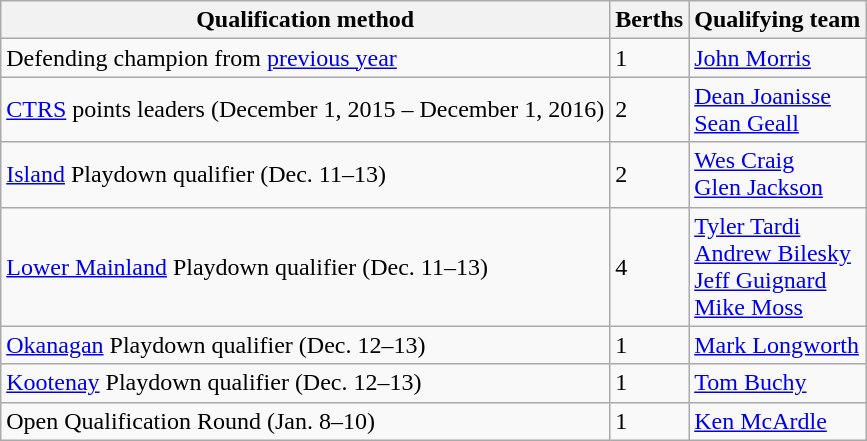<table class=wikitable>
<tr>
<th>Qualification method</th>
<th>Berths</th>
<th>Qualifying team</th>
</tr>
<tr>
<td>Defending champion from <a href='#'>previous year</a></td>
<td>1</td>
<td><a href='#'>John Morris</a></td>
</tr>
<tr>
<td><a href='#'>CTRS</a> points leaders (December 1, 2015 – December 1, 2016)</td>
<td>2</td>
<td><a href='#'>Dean Joanisse</a> <br> <a href='#'>Sean Geall</a></td>
</tr>
<tr>
<td><a href='#'>Island</a> Playdown qualifier (Dec. 11–13)</td>
<td>2</td>
<td><a href='#'>Wes Craig</a> <br> <a href='#'>Glen Jackson</a></td>
</tr>
<tr>
<td><a href='#'>Lower Mainland</a> Playdown qualifier (Dec. 11–13)</td>
<td>4</td>
<td><a href='#'>Tyler Tardi</a> <br> <a href='#'>Andrew Bilesky</a> <br> <a href='#'>Jeff Guignard</a> <br> <a href='#'>Mike Moss</a></td>
</tr>
<tr>
<td><a href='#'>Okanagan</a> Playdown qualifier (Dec. 12–13)</td>
<td>1</td>
<td><a href='#'>Mark Longworth</a></td>
</tr>
<tr>
<td><a href='#'>Kootenay</a> Playdown qualifier (Dec. 12–13)</td>
<td>1</td>
<td><a href='#'>Tom Buchy</a></td>
</tr>
<tr>
<td>Open Qualification Round (Jan. 8–10)</td>
<td>1</td>
<td><a href='#'>Ken McArdle</a></td>
</tr>
</table>
